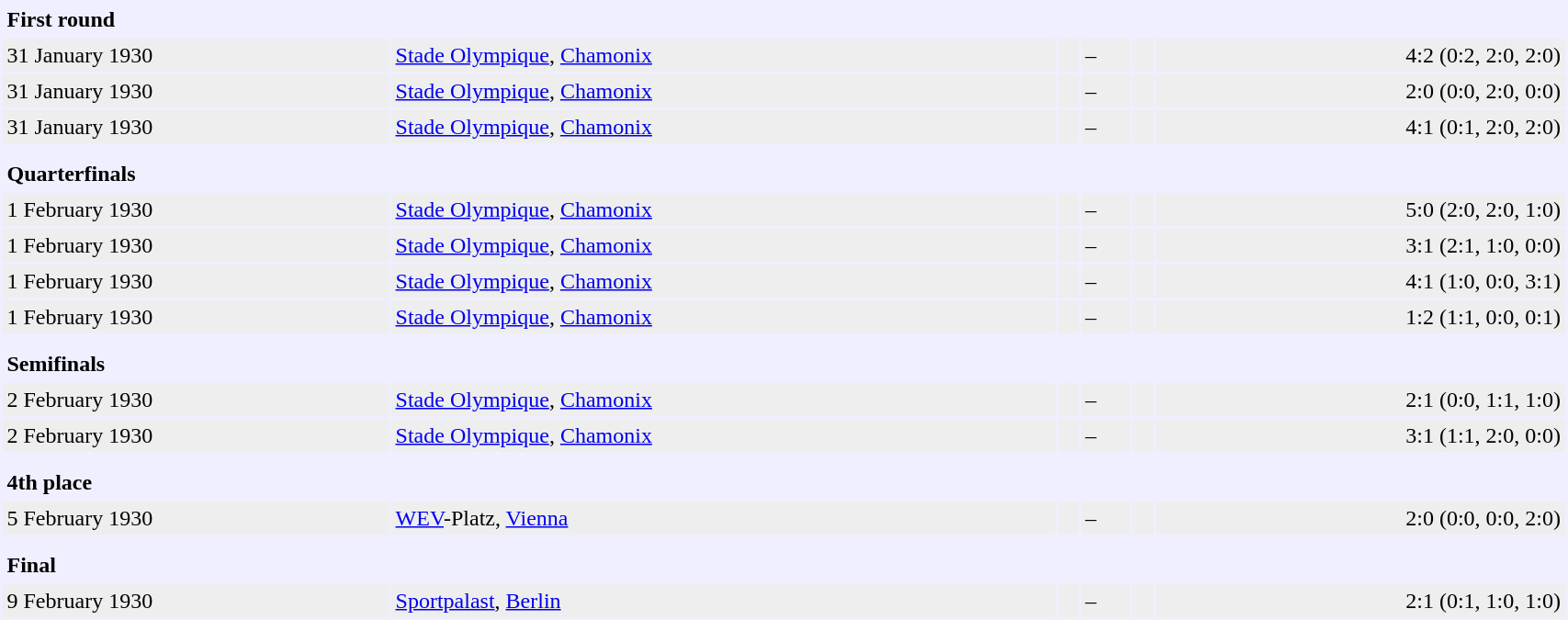<table cellspacing="2" border="0" cellpadding="3" bgcolor="#EFEFFF" width="90%">
<tr>
<td><strong> First round </strong></td>
</tr>
<tr>
<td bgcolor="#EEEEEE">31 January 1930</td>
<td bgcolor="#EEEEEE"><a href='#'>Stade Olympique</a>, <a href='#'>Chamonix</a></td>
<td bgcolor="#EEEEEE"></td>
<td bgcolor="#EEEEEE">–</td>
<td bgcolor="#EEEEEE"></td>
<td bgcolor="#EEEEEE" align="right">4:2 (0:2, 2:0, 2:0)</td>
</tr>
<tr>
<td bgcolor="#EEEEEE">31 January 1930</td>
<td bgcolor="#EEEEEE"><a href='#'>Stade Olympique</a>, <a href='#'>Chamonix</a></td>
<td bgcolor="#EEEEEE"></td>
<td bgcolor="#EEEEEE">–</td>
<td bgcolor="#EEEEEE"></td>
<td bgcolor="#EEEEEE" align="right">2:0 (0:0, 2:0, 0:0)</td>
</tr>
<tr>
<td bgcolor="#EEEEEE">31 January 1930</td>
<td bgcolor="#EEEEEE"><a href='#'>Stade Olympique</a>, <a href='#'>Chamonix</a></td>
<td bgcolor="#EEEEEE"></td>
<td bgcolor="#EEEEEE">–</td>
<td bgcolor="#EEEEEE"></td>
<td bgcolor="#EEEEEE" align="right">4:1 (0:1, 2:0, 2:0)</td>
</tr>
<tr>
<td></td>
</tr>
<tr>
<td><strong>Quarterfinals</strong></td>
</tr>
<tr>
<td bgcolor="#EEEEEE">1 February 1930</td>
<td bgcolor="#EEEEEE"><a href='#'>Stade Olympique</a>, <a href='#'>Chamonix</a></td>
<td bgcolor="#EEEEEE"></td>
<td bgcolor="#EEEEEE">–</td>
<td bgcolor="#EEEEEE"></td>
<td bgcolor="#EEEEEE" align="right">5:0 (2:0, 2:0, 1:0)</td>
</tr>
<tr>
<td bgcolor="#EEEEEE">1 February 1930</td>
<td bgcolor="#EEEEEE"><a href='#'>Stade Olympique</a>, <a href='#'>Chamonix</a></td>
<td bgcolor="#EEEEEE"></td>
<td bgcolor="#EEEEEE">–</td>
<td bgcolor="#EEEEEE"></td>
<td bgcolor="#EEEEEE" align="right">3:1 (2:1, 1:0, 0:0)</td>
</tr>
<tr>
<td bgcolor="#EEEEEE">1 February 1930</td>
<td bgcolor="#EEEEEE"><a href='#'>Stade Olympique</a>, <a href='#'>Chamonix</a></td>
<td bgcolor="#EEEEEE"></td>
<td bgcolor="#EEEEEE">–</td>
<td bgcolor="#EEEEEE"></td>
<td bgcolor="#EEEEEE" align="right">4:1 (1:0, 0:0, 3:1)</td>
</tr>
<tr>
<td bgcolor="#EEEEEE">1 February 1930</td>
<td bgcolor="#EEEEEE"><a href='#'>Stade Olympique</a>, <a href='#'>Chamonix</a></td>
<td bgcolor="#EEEEEE"></td>
<td bgcolor="#EEEEEE">–</td>
<td bgcolor="#EEEEEE"></td>
<td bgcolor="#EEEEEE" align="right">1:2 (1:1, 0:0, 0:1)</td>
</tr>
<tr>
<td></td>
</tr>
<tr>
<td><strong>Semifinals</strong></td>
</tr>
<tr>
<td bgcolor="#EEEEEE">2 February 1930</td>
<td bgcolor="#EEEEEE"><a href='#'>Stade Olympique</a>, <a href='#'>Chamonix</a></td>
<td bgcolor="#EEEEEE"></td>
<td bgcolor="#EEEEEE">–</td>
<td bgcolor="#EEEEEE"></td>
<td bgcolor="#EEEEEE" align="right">2:1 (0:0, 1:1, 1:0)</td>
</tr>
<tr>
<td bgcolor="#EEEEEE">2 February 1930</td>
<td bgcolor="#EEEEEE"><a href='#'>Stade Olympique</a>, <a href='#'>Chamonix</a></td>
<td bgcolor="#EEEEEE"></td>
<td bgcolor="#EEEEEE">–</td>
<td bgcolor="#EEEEEE"></td>
<td bgcolor="#EEEEEE" align="right">3:1 (1:1, 2:0, 0:0)</td>
</tr>
<tr>
<td></td>
</tr>
<tr>
<td><strong>4th place</strong></td>
</tr>
<tr>
<td bgcolor="#EEEEEE">5 February 1930</td>
<td bgcolor="#EEEEEE"><a href='#'>WEV</a>-Platz, <a href='#'>Vienna</a></td>
<td bgcolor="#EEEEEE"></td>
<td bgcolor="#EEEEEE">–</td>
<td bgcolor="#EEEEEE"></td>
<td bgcolor="#EEEEEE" align="right">2:0 (0:0, 0:0, 2:0)</td>
</tr>
<tr>
<td></td>
</tr>
<tr>
<td><strong>Final</strong></td>
</tr>
<tr>
<td bgcolor="#EEEEEE">9 February 1930</td>
<td bgcolor="#EEEEEE"><a href='#'>Sportpalast</a>, <a href='#'>Berlin</a></td>
<td bgcolor="#EEEEEE"></td>
<td bgcolor="#EEEEEE">–</td>
<td bgcolor="#EEEEEE"></td>
<td bgcolor="#EEEEEE" align="right">2:1 (0:1, 1:0, 1:0)</td>
</tr>
</table>
